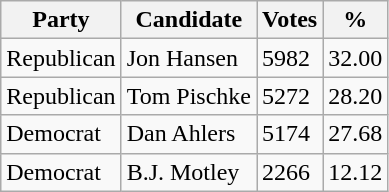<table class="wikitable">
<tr>
<th>Party</th>
<th>Candidate</th>
<th>Votes</th>
<th>%</th>
</tr>
<tr>
<td>Republican</td>
<td> Jon Hansen</td>
<td>5982</td>
<td>32.00</td>
</tr>
<tr>
<td>Republican</td>
<td>Tom Pischke</td>
<td>5272</td>
<td>28.20</td>
</tr>
<tr>
<td>Democrat</td>
<td>Dan Ahlers</td>
<td>5174</td>
<td>27.68</td>
</tr>
<tr>
<td>Democrat</td>
<td>B.J. Motley</td>
<td>2266</td>
<td>12.12</td>
</tr>
</table>
